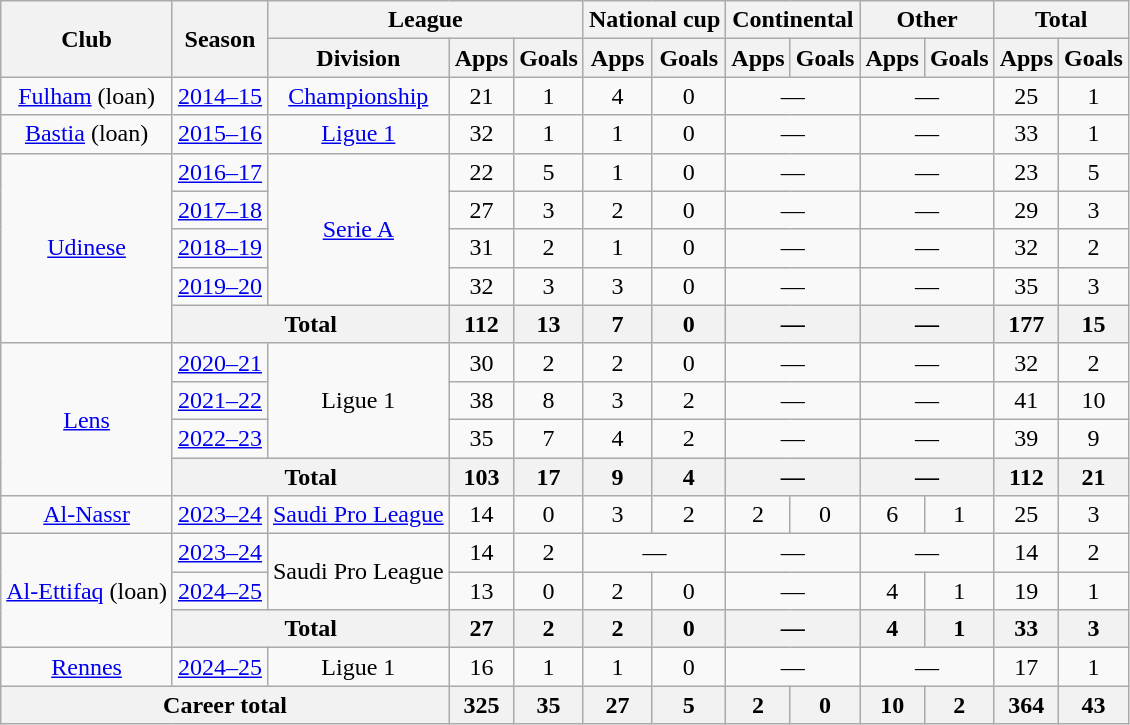<table class="wikitable" style="text-align: center">
<tr>
<th rowspan="2">Club</th>
<th rowspan="2">Season</th>
<th colspan="3">League</th>
<th colspan="2">National cup</th>
<th colspan="2">Continental</th>
<th colspan="2">Other</th>
<th colspan="2">Total</th>
</tr>
<tr>
<th>Division</th>
<th>Apps</th>
<th>Goals</th>
<th>Apps</th>
<th>Goals</th>
<th>Apps</th>
<th>Goals</th>
<th>Apps</th>
<th>Goals</th>
<th>Apps</th>
<th>Goals</th>
</tr>
<tr>
<td><a href='#'>Fulham</a> (loan)</td>
<td><a href='#'>2014–15</a></td>
<td><a href='#'>Championship</a></td>
<td>21</td>
<td>1</td>
<td>4</td>
<td>0</td>
<td colspan="2">—</td>
<td colspan="2">—</td>
<td>25</td>
<td>1</td>
</tr>
<tr>
<td><a href='#'>Bastia</a> (loan)</td>
<td><a href='#'>2015–16</a></td>
<td><a href='#'>Ligue 1</a></td>
<td>32</td>
<td>1</td>
<td>1</td>
<td>0</td>
<td colspan="2">—</td>
<td colspan="2">—</td>
<td>33</td>
<td>1</td>
</tr>
<tr>
<td rowspan="5"><a href='#'>Udinese</a></td>
<td><a href='#'>2016–17</a></td>
<td rowspan="4"><a href='#'>Serie A</a></td>
<td>22</td>
<td>5</td>
<td>1</td>
<td>0</td>
<td colspan="2">—</td>
<td colspan="2">—</td>
<td>23</td>
<td>5</td>
</tr>
<tr>
<td><a href='#'>2017–18</a></td>
<td>27</td>
<td>3</td>
<td>2</td>
<td>0</td>
<td colspan="2">—</td>
<td colspan="2">—</td>
<td>29</td>
<td>3</td>
</tr>
<tr>
<td><a href='#'>2018–19</a></td>
<td>31</td>
<td>2</td>
<td>1</td>
<td>0</td>
<td colspan="2">—</td>
<td colspan="2">—</td>
<td>32</td>
<td>2</td>
</tr>
<tr>
<td><a href='#'>2019–20</a></td>
<td>32</td>
<td>3</td>
<td>3</td>
<td>0</td>
<td colspan="2">—</td>
<td colspan="2">—</td>
<td>35</td>
<td>3</td>
</tr>
<tr>
<th colspan="2">Total</th>
<th>112</th>
<th>13</th>
<th>7</th>
<th>0</th>
<th colspan="2">—</th>
<th colspan="2">—</th>
<th>177</th>
<th>15</th>
</tr>
<tr>
<td rowspan="4"><a href='#'>Lens</a></td>
<td><a href='#'>2020–21</a></td>
<td rowspan="3">Ligue 1</td>
<td>30</td>
<td>2</td>
<td>2</td>
<td>0</td>
<td colspan="2">—</td>
<td colspan="2">—</td>
<td>32</td>
<td>2</td>
</tr>
<tr>
<td><a href='#'>2021–22</a></td>
<td>38</td>
<td>8</td>
<td>3</td>
<td>2</td>
<td colspan="2">—</td>
<td colspan="2">—</td>
<td>41</td>
<td>10</td>
</tr>
<tr>
<td><a href='#'>2022–23</a></td>
<td>35</td>
<td>7</td>
<td>4</td>
<td>2</td>
<td colspan="2">—</td>
<td colspan="2">—</td>
<td>39</td>
<td>9</td>
</tr>
<tr>
<th colspan="2">Total</th>
<th>103</th>
<th>17</th>
<th>9</th>
<th>4</th>
<th colspan="2">—</th>
<th colspan="2">—</th>
<th>112</th>
<th>21</th>
</tr>
<tr>
<td><a href='#'>Al-Nassr</a></td>
<td><a href='#'>2023–24</a></td>
<td><a href='#'>Saudi Pro League</a></td>
<td>14</td>
<td>0</td>
<td>3</td>
<td>2</td>
<td>2</td>
<td>0</td>
<td>6</td>
<td>1</td>
<td>25</td>
<td>3</td>
</tr>
<tr>
<td rowspan="3"><a href='#'>Al-Ettifaq</a> (loan)</td>
<td><a href='#'>2023–24</a></td>
<td rowspan="2">Saudi Pro League</td>
<td>14</td>
<td>2</td>
<td colspan="2">—</td>
<td colspan="2">—</td>
<td colspan="2">—</td>
<td>14</td>
<td>2</td>
</tr>
<tr>
<td><a href='#'>2024–25</a></td>
<td>13</td>
<td>0</td>
<td>2</td>
<td>0</td>
<td colspan="2">—</td>
<td>4</td>
<td>1</td>
<td>19</td>
<td>1</td>
</tr>
<tr>
<th colspan="2">Total</th>
<th>27</th>
<th>2</th>
<th>2</th>
<th>0</th>
<th colspan="2">—</th>
<th>4</th>
<th>1</th>
<th>33</th>
<th>3</th>
</tr>
<tr>
<td><a href='#'>Rennes</a></td>
<td><a href='#'>2024–25</a></td>
<td>Ligue 1</td>
<td>16</td>
<td>1</td>
<td>1</td>
<td>0</td>
<td colspan="2">—</td>
<td colspan="2">—</td>
<td>17</td>
<td>1</td>
</tr>
<tr>
<th colspan="3">Career total</th>
<th>325</th>
<th>35</th>
<th>27</th>
<th>5</th>
<th>2</th>
<th>0</th>
<th>10</th>
<th>2</th>
<th>364</th>
<th>43</th>
</tr>
</table>
